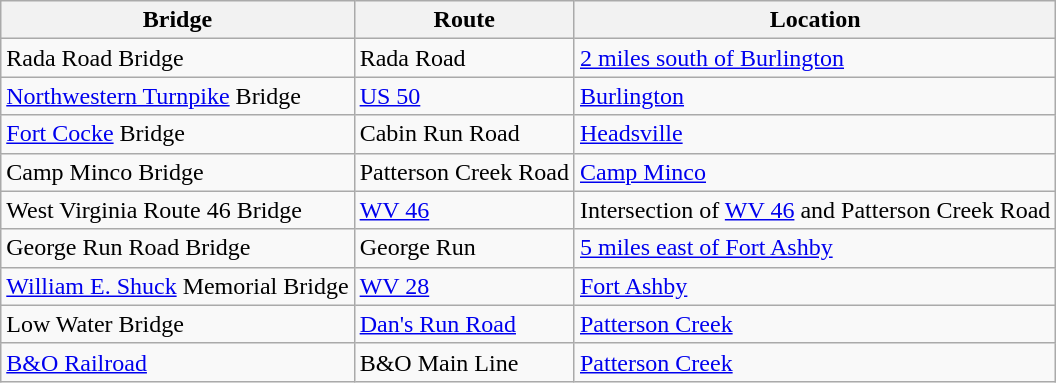<table class = "wikitable">
<tr>
<th>Bridge</th>
<th>Route</th>
<th>Location</th>
</tr>
<tr>
<td align="left">Rada Road Bridge</td>
<td align="left">Rada Road</td>
<td align="left"><a href='#'>2 miles south of Burlington</a></td>
</tr>
<tr>
<td align="left"><a href='#'>Northwestern Turnpike</a> Bridge</td>
<td align="left"><a href='#'>US 50</a></td>
<td align="left"><a href='#'>Burlington</a></td>
</tr>
<tr>
<td align="left"><a href='#'>Fort Cocke</a> Bridge</td>
<td align="left">Cabin Run Road</td>
<td align="left"><a href='#'>Headsville</a></td>
</tr>
<tr>
<td align="left">Camp Minco Bridge</td>
<td align="left">Patterson Creek Road</td>
<td align="left"><a href='#'>Camp Minco</a></td>
</tr>
<tr>
<td align="left">West Virginia Route 46 Bridge</td>
<td align="left"><a href='#'>WV 46</a></td>
<td align="left">Intersection of <a href='#'>WV 46</a> and Patterson Creek Road</td>
</tr>
<tr>
<td align="left">George Run Road Bridge</td>
<td align="left">George Run</td>
<td align="left"><a href='#'>5 miles east of Fort Ashby</a></td>
</tr>
<tr>
<td align="left"><a href='#'>William E. Shuck</a> Memorial Bridge</td>
<td align="left"><a href='#'>WV 28</a></td>
<td align="left"><a href='#'>Fort Ashby</a></td>
</tr>
<tr>
<td align="left">Low Water Bridge</td>
<td align="left"><a href='#'>Dan's Run Road</a></td>
<td align="left"><a href='#'>Patterson Creek</a></td>
</tr>
<tr>
<td align="left"><a href='#'>B&O Railroad</a></td>
<td align="left">B&O Main Line</td>
<td align="left"><a href='#'>Patterson Creek</a></td>
</tr>
</table>
